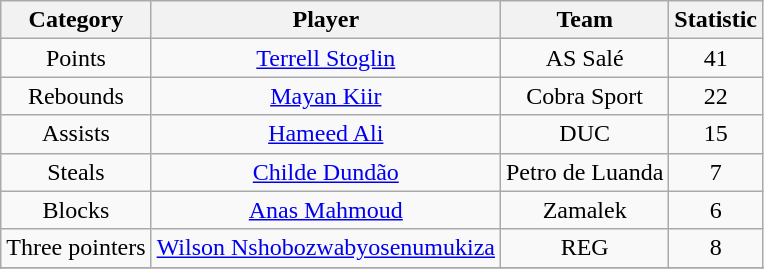<table class="wikitable" style="text-align:center;">
<tr>
<th>Category</th>
<th>Player</th>
<th>Team</th>
<th>Statistic</th>
</tr>
<tr>
<td>Points</td>
<td><a href='#'>Terrell Stoglin</a></td>
<td>AS Salé</td>
<td>41</td>
</tr>
<tr>
<td>Rebounds</td>
<td><a href='#'>Mayan Kiir</a></td>
<td>Cobra Sport</td>
<td>22</td>
</tr>
<tr>
<td>Assists</td>
<td><a href='#'>Hameed Ali</a></td>
<td>DUC</td>
<td>15</td>
</tr>
<tr>
<td>Steals</td>
<td><a href='#'>Childe Dundão</a></td>
<td>Petro de Luanda</td>
<td>7</td>
</tr>
<tr>
<td>Blocks</td>
<td><a href='#'>Anas Mahmoud</a></td>
<td>Zamalek</td>
<td>6</td>
</tr>
<tr>
<td>Three pointers</td>
<td><a href='#'>Wilson Nshobozwabyosenumukiza</a></td>
<td>REG</td>
<td>8</td>
</tr>
<tr>
</tr>
<tr>
</tr>
</table>
